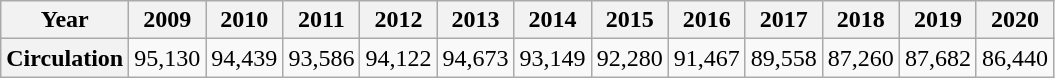<table class="wikitable">
<tr>
<th>Year</th>
<th>2009</th>
<th>2010</th>
<th>2011</th>
<th>2012</th>
<th>2013</th>
<th>2014</th>
<th>2015</th>
<th>2016</th>
<th>2017</th>
<th>2018</th>
<th>2019</th>
<th>2020</th>
</tr>
<tr>
<th>Circulation</th>
<td>95,130</td>
<td>94,439</td>
<td>93,586</td>
<td>94,122</td>
<td>94,673</td>
<td>93,149</td>
<td>92,280</td>
<td>91,467</td>
<td>89,558</td>
<td>87,260</td>
<td>87,682</td>
<td>86,440</td>
</tr>
</table>
